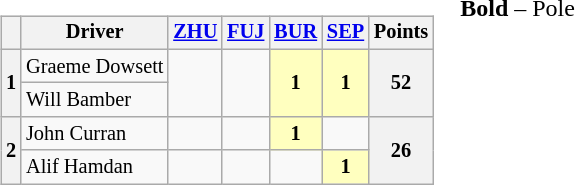<table>
<tr>
<td valign="top"><br><table class="wikitable" style="font-size: 85%; text-align:center;">
<tr>
<th></th>
<th>Driver</th>
<th><a href='#'>ZHU</a><br></th>
<th><a href='#'>FUJ</a><br></th>
<th><a href='#'>BUR</a><br></th>
<th><a href='#'>SEP</a><br></th>
<th>Points</th>
</tr>
<tr>
<th rowspan=2>1</th>
<td align=left> Graeme Dowsett</td>
<td rowspan=2></td>
<td rowspan=2></td>
<td rowspan=2 style="background:#ffffbf;"><strong>1</strong></td>
<td rowspan=2 style="background:#ffffbf;"><strong>1</strong></td>
<th rowspan=2>52</th>
</tr>
<tr>
<td align=left> Will Bamber</td>
</tr>
<tr>
<th rowspan=2>2</th>
<td align=left> John Curran</td>
<td></td>
<td></td>
<td style="background:#ffffbf;"><strong>1</strong></td>
<td></td>
<th rowspan=2>26</th>
</tr>
<tr>
<td align=left> Alif Hamdan</td>
<td></td>
<td></td>
<td></td>
<td style="background:#ffffbf;"><strong>1</strong></td>
</tr>
</table>
</td>
<td valign="top"><br>
<span><strong>Bold</strong> – Pole<br></span></td>
</tr>
</table>
